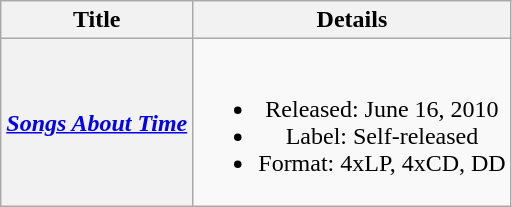<table class="wikitable plainrowheaders" style="text-align:center;" border="1">
<tr>
<th>Title</th>
<th>Details</th>
</tr>
<tr>
<th scope="row"><em><a href='#'>Songs About Time</a></em></th>
<td><br><ul><li>Released: June 16, 2010</li><li>Label: Self-released</li><li>Format: 4xLP, 4xCD, DD</li></ul></td>
</tr>
</table>
